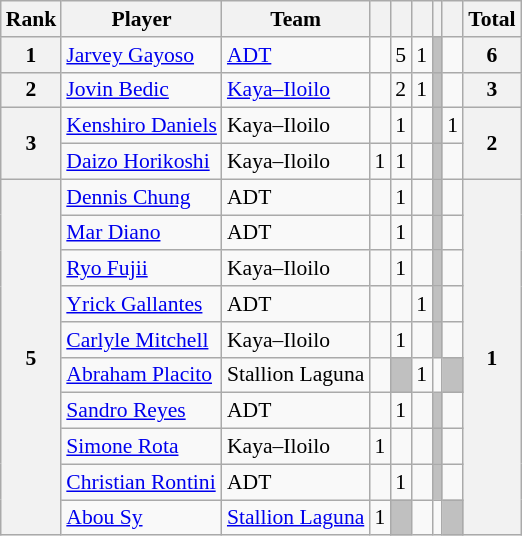<table class="wikitable" style="text-align:center; font-size:90%">
<tr>
<th>Rank</th>
<th>Player</th>
<th>Team</th>
<th></th>
<th></th>
<th></th>
<th></th>
<th></th>
<th>Total</th>
</tr>
<tr>
<th>1</th>
<td align=left> <a href='#'>Jarvey Gayoso</a></td>
<td align=left><a href='#'>ADT</a></td>
<td></td>
<td>5</td>
<td>1</td>
<td bgcolor="silver"></td>
<td></td>
<th>6</th>
</tr>
<tr>
<th>2</th>
<td align=left> <a href='#'>Jovin Bedic</a></td>
<td align=left><a href='#'>Kaya–Iloilo</a></td>
<td></td>
<td>2</td>
<td>1</td>
<td bgcolor="silver"></td>
<td></td>
<th>3</th>
</tr>
<tr>
<th rowspan=2>3</th>
<td align=left> <a href='#'>Kenshiro Daniels</a></td>
<td align=left>Kaya–Iloilo</td>
<td></td>
<td>1</td>
<td></td>
<td bgcolor="silver"></td>
<td>1</td>
<th rowspan=2>2</th>
</tr>
<tr>
<td align=left> <a href='#'>Daizo Horikoshi</a></td>
<td align=left>Kaya–Iloilo</td>
<td>1</td>
<td>1</td>
<td></td>
<td bgcolor="silver"></td>
<td></td>
</tr>
<tr>
<th rowspan=11>5</th>
<td align=left> <a href='#'>Dennis Chung</a></td>
<td align=left>ADT</td>
<td></td>
<td>1</td>
<td></td>
<td bgcolor="silver"></td>
<td></td>
<th rowspan=11>1</th>
</tr>
<tr>
<td align=left> <a href='#'>Mar Diano</a></td>
<td align=left>ADT</td>
<td></td>
<td>1</td>
<td></td>
<td bgcolor="silver"></td>
<td></td>
</tr>
<tr>
<td align=left> <a href='#'>Ryo Fujii</a></td>
<td align=left>Kaya–Iloilo</td>
<td></td>
<td>1</td>
<td></td>
<td bgcolor="silver"></td>
<td></td>
</tr>
<tr>
<td align=left> <a href='#'>Yrick Gallantes</a></td>
<td align=left>ADT</td>
<td></td>
<td></td>
<td>1</td>
<td bgcolor="silver"></td>
<td></td>
</tr>
<tr>
<td align=left> <a href='#'>Carlyle Mitchell</a></td>
<td align=left>Kaya–Iloilo</td>
<td></td>
<td>1</td>
<td></td>
<td bgcolor="silver"></td>
<td></td>
</tr>
<tr>
<td align=left> <a href='#'>Abraham Placito</a></td>
<td align=left>Stallion Laguna</td>
<td></td>
<td bgcolor="silver"></td>
<td>1</td>
<td></td>
<td bgcolor="silver"></td>
</tr>
<tr>
<td align=left> <a href='#'>Sandro Reyes</a></td>
<td align=left>ADT</td>
<td></td>
<td>1</td>
<td></td>
<td bgcolor="silver"></td>
<td></td>
</tr>
<tr>
<td align=left> <a href='#'>Simone Rota</a></td>
<td align=left>Kaya–Iloilo</td>
<td>1</td>
<td></td>
<td></td>
<td bgcolor="silver"></td>
<td></td>
</tr>
<tr>
<td align=left> <a href='#'>Christian Rontini</a></td>
<td align=left>ADT</td>
<td></td>
<td>1</td>
<td></td>
<td bgcolor="silver"></td>
<td></td>
</tr>
<tr>
<td align=left> <a href='#'>Abou Sy</a></td>
<td align=left><a href='#'>Stallion Laguna</a></td>
<td>1</td>
<td bgcolor="silver"></td>
<td></td>
<td></td>
<td bgcolor="silver"></td>
</tr>
</table>
